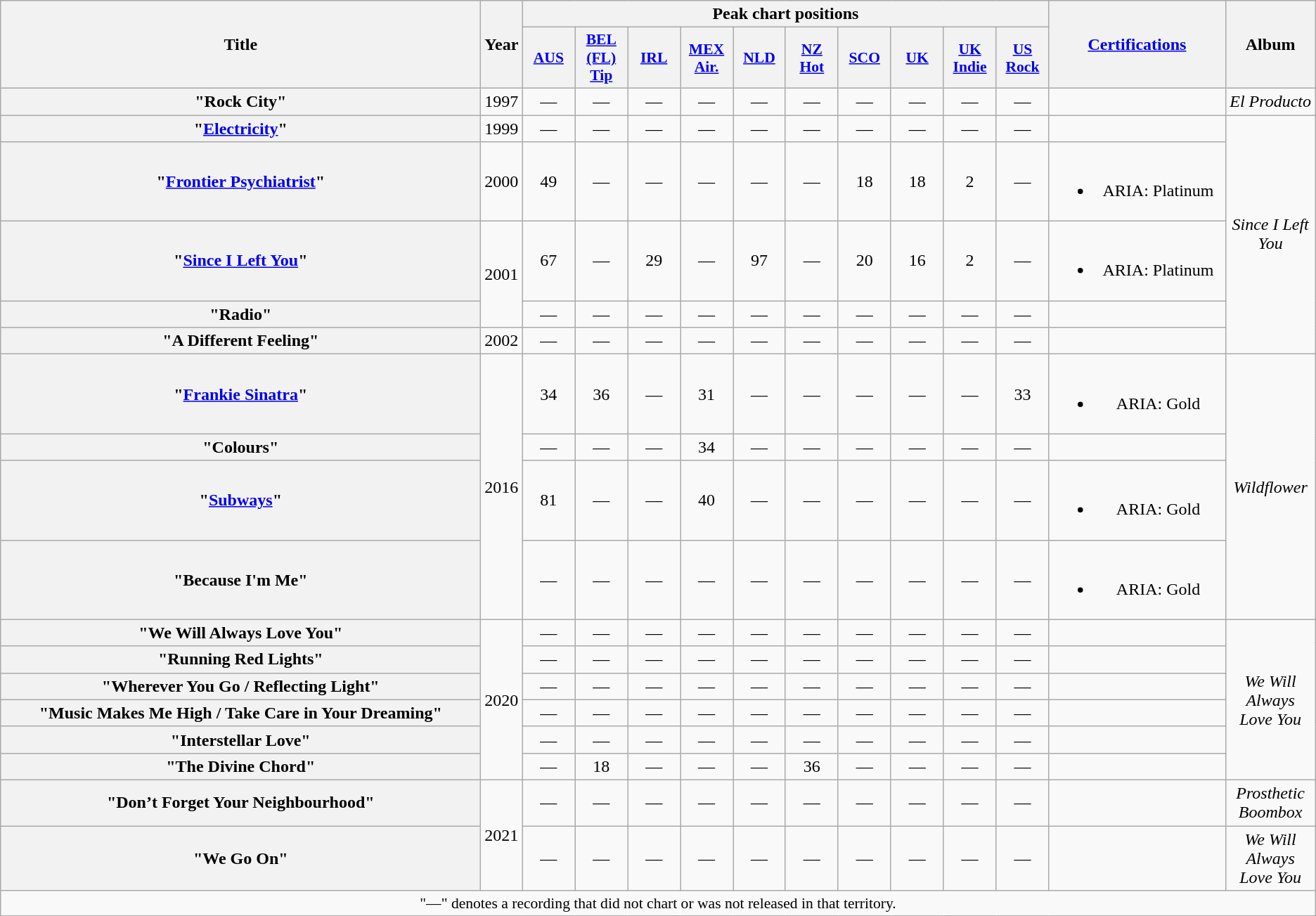<table class="wikitable plainrowheaders" style="text-align:center;" border="1">
<tr>
<th scope="col" rowspan="2" style="width:28em;">Title</th>
<th scope="col" rowspan="2">Year</th>
<th scope="col" colspan="10">Peak chart positions</th>
<th scope="col" rowspan="2" style="width:10em;"><a href='#'>Certifications</a></th>
<th scope="col" rowspan="2">Album</th>
</tr>
<tr>
<th scope="col" style="width:3em;font-size:90%;"><a href='#'>AUS</a><br></th>
<th scope="col" style="width:3em;font-size:90%;"><a href='#'>BEL<br>(FL)<br>Tip</a><br></th>
<th scope="col" style="width:3em;font-size:90%;"><a href='#'>IRL</a><br></th>
<th scope="col" style="width:3em;font-size:90%;"><a href='#'>MEX<br>Air.</a><br></th>
<th scope="col" style="width:3em;font-size:90%;"><a href='#'>NLD</a><br></th>
<th scope="col" style="width:3em;font-size:90%;"><a href='#'>NZ<br>Hot</a><br></th>
<th scope="col" style="width:3em;font-size:90%;"><a href='#'>SCO</a><br></th>
<th scope="col" style="width:3em;font-size:90%;"><a href='#'>UK</a><br></th>
<th scope="col" style="width:3em;font-size:90%;"><a href='#'>UK<br>Indie</a><br></th>
<th scope="col" style="width:3em;font-size:90%;"><a href='#'>US<br>Rock</a><br></th>
</tr>
<tr>
<th scope="row">"Rock City"</th>
<td>1997</td>
<td>—</td>
<td>—</td>
<td>—</td>
<td>—</td>
<td>—</td>
<td>—</td>
<td>—</td>
<td>—</td>
<td>—</td>
<td>—</td>
<td></td>
<td><em>El Producto</em></td>
</tr>
<tr>
<th scope="row">"<a href='#'>Electricity</a>"</th>
<td>1999</td>
<td>—</td>
<td>—</td>
<td>—</td>
<td>—</td>
<td>—</td>
<td>—</td>
<td>—</td>
<td>—</td>
<td>—</td>
<td>—</td>
<td></td>
<td rowspan="5"><em>Since I Left You</em></td>
</tr>
<tr>
<th scope="row">"<a href='#'>Frontier Psychiatrist</a>"</th>
<td>2000</td>
<td>49</td>
<td>—</td>
<td>—</td>
<td>—</td>
<td>—</td>
<td>—</td>
<td>18</td>
<td>18</td>
<td>2</td>
<td>—</td>
<td><br><ul><li>ARIA: Platinum</li></ul></td>
</tr>
<tr>
<th scope="row">"<a href='#'>Since I Left You</a>"</th>
<td rowspan="2">2001</td>
<td>67</td>
<td>—</td>
<td>29</td>
<td>—</td>
<td>97</td>
<td>—</td>
<td>20</td>
<td>16</td>
<td>2</td>
<td>—</td>
<td><br><ul><li>ARIA: Platinum</li></ul></td>
</tr>
<tr>
<th scope="row">"Radio"</th>
<td>—</td>
<td>—</td>
<td>—</td>
<td>—</td>
<td>—</td>
<td>—</td>
<td>—</td>
<td>—</td>
<td>—</td>
<td>—</td>
<td></td>
</tr>
<tr>
<th scope="row">"A Different Feeling"</th>
<td>2002</td>
<td>—</td>
<td>—</td>
<td>—</td>
<td>—</td>
<td>—</td>
<td>—</td>
<td>—</td>
<td>—</td>
<td>—</td>
<td>—</td>
<td></td>
</tr>
<tr>
<th scope="row">"<a href='#'>Frankie Sinatra</a>"</th>
<td rowspan="4">2016</td>
<td>34</td>
<td>36</td>
<td>—</td>
<td>31</td>
<td>—</td>
<td>—</td>
<td>—</td>
<td>—</td>
<td>—</td>
<td>33</td>
<td><br><ul><li>ARIA: Gold</li></ul></td>
<td rowspan="4"><em>Wildflower</em></td>
</tr>
<tr>
<th scope="row">"Colours"</th>
<td>—</td>
<td>—</td>
<td>—</td>
<td>34</td>
<td>—</td>
<td>—</td>
<td>—</td>
<td>—</td>
<td>—</td>
<td>—</td>
<td></td>
</tr>
<tr>
<th scope="row">"<a href='#'>Subways</a>"</th>
<td>81</td>
<td>—</td>
<td>—</td>
<td>40</td>
<td>—</td>
<td>—</td>
<td>—</td>
<td>—</td>
<td>—</td>
<td>—</td>
<td><br><ul><li>ARIA: Gold</li></ul></td>
</tr>
<tr>
<th scope="row">"Because I'm Me"</th>
<td>—</td>
<td>—</td>
<td>—</td>
<td>—</td>
<td>—</td>
<td>—</td>
<td>—</td>
<td>—</td>
<td>—</td>
<td>—</td>
<td><br><ul><li>ARIA: Gold</li></ul></td>
</tr>
<tr>
<th scope="row">"We Will Always Love You"<br></th>
<td rowspan="6">2020</td>
<td>—</td>
<td>—</td>
<td>—</td>
<td>—</td>
<td>—</td>
<td>—</td>
<td>—</td>
<td>—</td>
<td>—</td>
<td>—</td>
<td></td>
<td rowspan="6"><em>We Will Always Love You</em></td>
</tr>
<tr>
<th scope="row">"Running Red Lights"<br></th>
<td>—</td>
<td>—</td>
<td>—</td>
<td>—</td>
<td>—</td>
<td>—</td>
<td>—</td>
<td>—</td>
<td>—</td>
<td>—</td>
<td></td>
</tr>
<tr>
<th scope="row">"Wherever You Go / Reflecting Light"</th>
<td>—</td>
<td>—</td>
<td>—</td>
<td>—</td>
<td>—</td>
<td>—</td>
<td>—</td>
<td>—</td>
<td>—</td>
<td>—</td>
<td></td>
</tr>
<tr>
<th scope="row">"Music Makes Me High / Take Care in Your Dreaming"</th>
<td>—</td>
<td>—</td>
<td>—</td>
<td>—</td>
<td>—</td>
<td>—</td>
<td>—</td>
<td>—</td>
<td>—</td>
<td>—</td>
<td></td>
</tr>
<tr>
<th scope="row">"Interstellar Love"<br></th>
<td>—</td>
<td>—</td>
<td>—</td>
<td>—</td>
<td>—</td>
<td>—</td>
<td>—</td>
<td>—</td>
<td>—</td>
<td>—</td>
<td></td>
</tr>
<tr>
<th scope="row">"The Divine Chord"<br></th>
<td>—</td>
<td>18</td>
<td>—</td>
<td>—</td>
<td>—</td>
<td>36</td>
<td>—</td>
<td>—</td>
<td>—</td>
<td>—</td>
<td></td>
</tr>
<tr>
<th scope="row">"Don’t Forget Your Neighbourhood"<br></th>
<td rowspan="2">2021</td>
<td>—</td>
<td>—</td>
<td>—</td>
<td>—</td>
<td>—</td>
<td>—</td>
<td>—</td>
<td>—</td>
<td>—</td>
<td>—</td>
<td></td>
<td rowspan="1"><em>Prosthetic Boombox</em></td>
</tr>
<tr>
<th scope="row">"We Go On"<br></th>
<td>—</td>
<td>—</td>
<td>—</td>
<td>—</td>
<td>—</td>
<td>—</td>
<td>—</td>
<td>—</td>
<td>—</td>
<td>—</td>
<td></td>
<td rowspan="1"><em>We Will Always Love You</em></td>
</tr>
<tr>
<td colspan="14" style="font-size:90%">"—" denotes a recording that did not chart or was not released in that territory.</td>
</tr>
</table>
